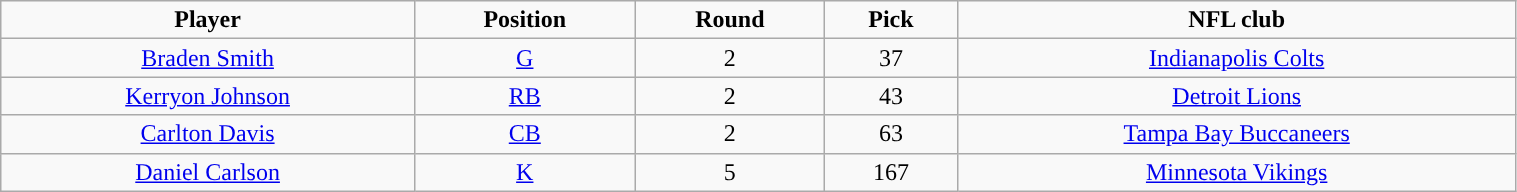<table class="wikitable" width="80%">
<tr align="center">
<td><strong>Player</strong></td>
<td><strong>Position</strong></td>
<td><strong>Round</strong></td>
<td><strong>Pick</strong></td>
<td><strong>NFL club</strong></td>
</tr>
<tr align="center" bgcolor="">
<td><a href='#'>Braden Smith</a></td>
<td><a href='#'>G</a></td>
<td>2</td>
<td>37</td>
<td><a href='#'>Indianapolis Colts</a></td>
</tr>
<tr align="center" bgcolor="">
<td><a href='#'>Kerryon Johnson</a></td>
<td><a href='#'>RB</a></td>
<td>2</td>
<td>43</td>
<td><a href='#'>Detroit Lions</a></td>
</tr>
<tr align="center" bgcolor="">
<td><a href='#'>Carlton Davis</a></td>
<td><a href='#'>CB</a></td>
<td>2</td>
<td>63</td>
<td><a href='#'>Tampa Bay Buccaneers</a></td>
</tr>
<tr align="center" bgcolor="">
<td><a href='#'>Daniel Carlson</a></td>
<td><a href='#'>K</a></td>
<td>5</td>
<td>167</td>
<td><a href='#'>Minnesota Vikings</a></td>
</tr>
</table>
